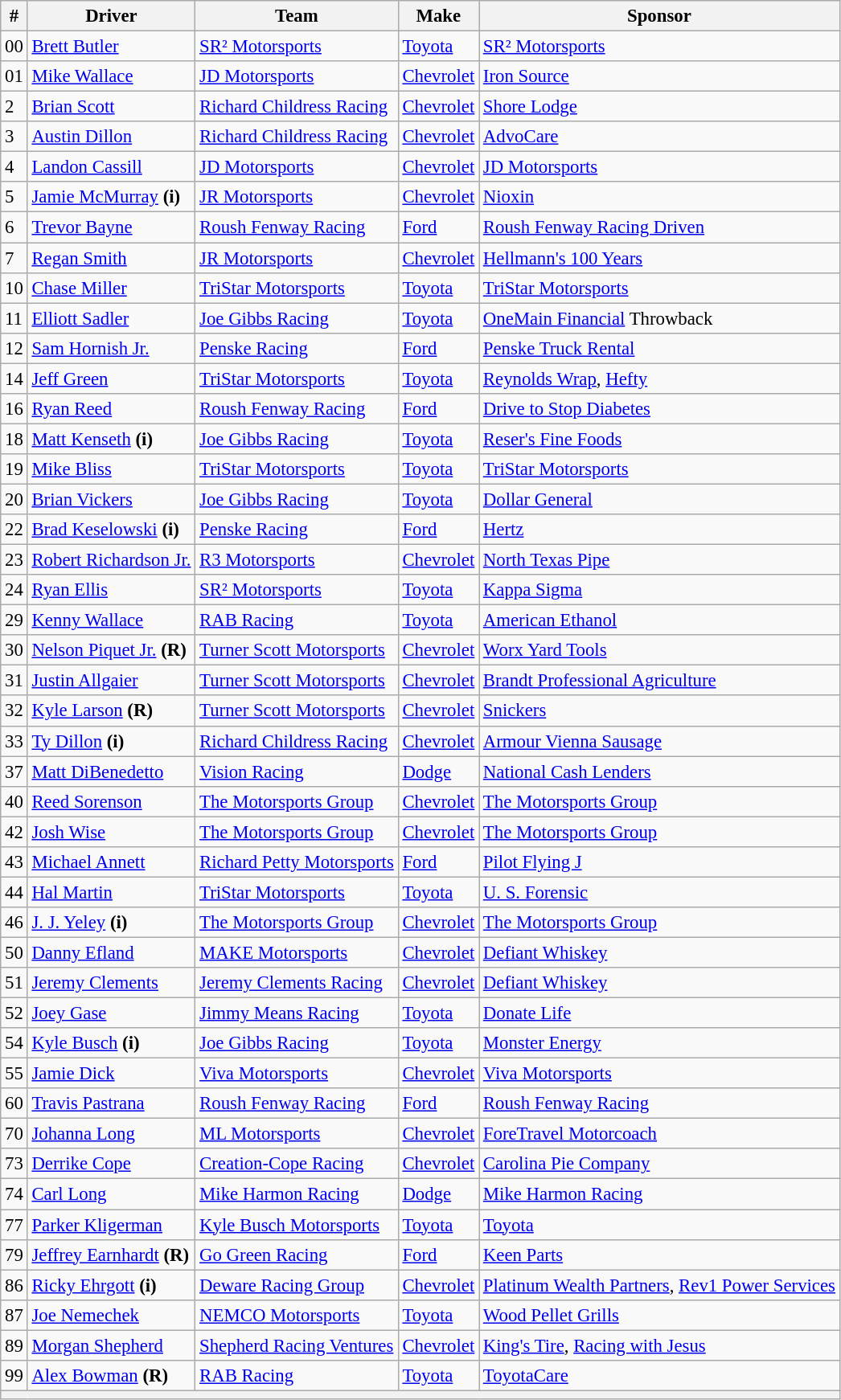<table class="wikitable" style="font-size:95%">
<tr>
<th>#</th>
<th>Driver</th>
<th>Team</th>
<th>Make</th>
<th>Sponsor</th>
</tr>
<tr>
<td>00</td>
<td><a href='#'>Brett Butler</a></td>
<td><a href='#'>SR² Motorsports</a></td>
<td><a href='#'>Toyota</a></td>
<td><a href='#'>SR² Motorsports</a></td>
</tr>
<tr>
<td>01</td>
<td><a href='#'>Mike Wallace</a></td>
<td><a href='#'>JD Motorsports</a></td>
<td><a href='#'>Chevrolet</a></td>
<td><a href='#'>Iron Source</a></td>
</tr>
<tr>
<td>2</td>
<td><a href='#'>Brian Scott</a></td>
<td><a href='#'>Richard Childress Racing</a></td>
<td><a href='#'>Chevrolet</a></td>
<td><a href='#'>Shore Lodge</a></td>
</tr>
<tr>
<td>3</td>
<td><a href='#'>Austin Dillon</a></td>
<td><a href='#'>Richard Childress Racing</a></td>
<td><a href='#'>Chevrolet</a></td>
<td><a href='#'>AdvoCare</a></td>
</tr>
<tr>
<td>4</td>
<td><a href='#'>Landon Cassill</a></td>
<td><a href='#'>JD Motorsports</a></td>
<td><a href='#'>Chevrolet</a></td>
<td><a href='#'>JD Motorsports</a></td>
</tr>
<tr>
<td>5</td>
<td><a href='#'>Jamie McMurray</a> <strong>(i)</strong></td>
<td><a href='#'>JR Motorsports</a></td>
<td><a href='#'>Chevrolet</a></td>
<td><a href='#'>Nioxin</a></td>
</tr>
<tr>
<td>6</td>
<td><a href='#'>Trevor Bayne</a></td>
<td><a href='#'>Roush Fenway Racing</a></td>
<td><a href='#'>Ford</a></td>
<td><a href='#'>Roush Fenway Racing Driven</a></td>
</tr>
<tr>
<td>7</td>
<td><a href='#'>Regan Smith</a></td>
<td><a href='#'>JR Motorsports</a></td>
<td><a href='#'>Chevrolet</a></td>
<td><a href='#'>Hellmann's 100 Years</a></td>
</tr>
<tr>
<td>10</td>
<td><a href='#'>Chase Miller</a></td>
<td><a href='#'>TriStar Motorsports</a></td>
<td><a href='#'>Toyota</a></td>
<td><a href='#'>TriStar Motorsports</a></td>
</tr>
<tr>
<td>11</td>
<td><a href='#'>Elliott Sadler</a></td>
<td><a href='#'>Joe Gibbs Racing</a></td>
<td><a href='#'>Toyota</a></td>
<td><a href='#'>OneMain Financial</a> Throwback</td>
</tr>
<tr>
<td>12</td>
<td><a href='#'>Sam Hornish Jr.</a></td>
<td><a href='#'>Penske Racing</a></td>
<td><a href='#'>Ford</a></td>
<td><a href='#'>Penske Truck Rental</a></td>
</tr>
<tr>
<td>14</td>
<td><a href='#'>Jeff Green</a></td>
<td><a href='#'>TriStar Motorsports</a></td>
<td><a href='#'>Toyota</a></td>
<td><a href='#'>Reynolds Wrap</a>, <a href='#'>Hefty</a></td>
</tr>
<tr>
<td>16</td>
<td><a href='#'>Ryan Reed</a></td>
<td><a href='#'>Roush Fenway Racing</a></td>
<td><a href='#'>Ford</a></td>
<td><a href='#'>Drive to Stop Diabetes</a></td>
</tr>
<tr>
<td>18</td>
<td><a href='#'>Matt Kenseth</a> <strong>(i)</strong></td>
<td><a href='#'>Joe Gibbs Racing</a></td>
<td><a href='#'>Toyota</a></td>
<td><a href='#'>Reser's Fine Foods</a></td>
</tr>
<tr>
<td>19</td>
<td><a href='#'>Mike Bliss</a></td>
<td><a href='#'>TriStar Motorsports</a></td>
<td><a href='#'>Toyota</a></td>
<td><a href='#'>TriStar Motorsports</a></td>
</tr>
<tr>
<td>20</td>
<td><a href='#'>Brian Vickers</a></td>
<td><a href='#'>Joe Gibbs Racing</a></td>
<td><a href='#'>Toyota</a></td>
<td><a href='#'>Dollar General</a></td>
</tr>
<tr>
<td>22</td>
<td><a href='#'>Brad Keselowski</a> <strong>(i)</strong></td>
<td><a href='#'>Penske Racing</a></td>
<td><a href='#'>Ford</a></td>
<td><a href='#'>Hertz</a></td>
</tr>
<tr>
<td>23</td>
<td><a href='#'>Robert Richardson Jr.</a></td>
<td><a href='#'>R3 Motorsports</a></td>
<td><a href='#'>Chevrolet</a></td>
<td><a href='#'>North Texas Pipe</a></td>
</tr>
<tr>
<td>24</td>
<td><a href='#'>Ryan Ellis</a></td>
<td><a href='#'>SR² Motorsports</a></td>
<td><a href='#'>Toyota</a></td>
<td><a href='#'>Kappa Sigma</a></td>
</tr>
<tr>
<td>29</td>
<td><a href='#'>Kenny Wallace</a></td>
<td><a href='#'>RAB Racing</a></td>
<td><a href='#'>Toyota</a></td>
<td><a href='#'>American Ethanol</a></td>
</tr>
<tr>
<td>30</td>
<td><a href='#'>Nelson Piquet Jr.</a> <strong>(R)</strong></td>
<td><a href='#'>Turner Scott Motorsports</a></td>
<td><a href='#'>Chevrolet</a></td>
<td><a href='#'>Worx Yard Tools</a></td>
</tr>
<tr>
<td>31</td>
<td><a href='#'>Justin Allgaier</a></td>
<td><a href='#'>Turner Scott Motorsports</a></td>
<td><a href='#'>Chevrolet</a></td>
<td><a href='#'>Brandt Professional Agriculture</a></td>
</tr>
<tr>
<td>32</td>
<td><a href='#'>Kyle Larson</a> <strong>(R)</strong></td>
<td><a href='#'>Turner Scott Motorsports</a></td>
<td><a href='#'>Chevrolet</a></td>
<td><a href='#'>Snickers</a></td>
</tr>
<tr>
<td>33</td>
<td><a href='#'>Ty Dillon</a> <strong>(i)</strong></td>
<td><a href='#'>Richard Childress Racing</a></td>
<td><a href='#'>Chevrolet</a></td>
<td><a href='#'>Armour Vienna Sausage</a></td>
</tr>
<tr>
<td>37</td>
<td><a href='#'>Matt DiBenedetto</a></td>
<td><a href='#'>Vision Racing</a></td>
<td><a href='#'>Dodge</a></td>
<td><a href='#'>National Cash Lenders</a></td>
</tr>
<tr>
<td>40</td>
<td><a href='#'>Reed Sorenson</a></td>
<td><a href='#'>The Motorsports Group</a></td>
<td><a href='#'>Chevrolet</a></td>
<td><a href='#'>The Motorsports Group</a></td>
</tr>
<tr>
<td>42</td>
<td><a href='#'>Josh Wise</a></td>
<td><a href='#'>The Motorsports Group</a></td>
<td><a href='#'>Chevrolet</a></td>
<td><a href='#'>The Motorsports Group</a></td>
</tr>
<tr>
<td>43</td>
<td><a href='#'>Michael Annett</a></td>
<td><a href='#'>Richard Petty Motorsports</a></td>
<td><a href='#'>Ford</a></td>
<td><a href='#'>Pilot Flying J</a></td>
</tr>
<tr>
<td>44</td>
<td><a href='#'>Hal Martin</a></td>
<td><a href='#'>TriStar Motorsports</a></td>
<td><a href='#'>Toyota</a></td>
<td><a href='#'>U. S. Forensic</a></td>
</tr>
<tr>
<td>46</td>
<td><a href='#'>J. J. Yeley</a> <strong>(i)</strong></td>
<td><a href='#'>The Motorsports Group</a></td>
<td><a href='#'>Chevrolet</a></td>
<td><a href='#'>The Motorsports Group</a></td>
</tr>
<tr>
<td>50</td>
<td><a href='#'>Danny Efland</a></td>
<td><a href='#'>MAKE Motorsports</a></td>
<td><a href='#'>Chevrolet</a></td>
<td><a href='#'>Defiant Whiskey</a></td>
</tr>
<tr>
<td>51</td>
<td><a href='#'>Jeremy Clements</a></td>
<td><a href='#'>Jeremy Clements Racing</a></td>
<td><a href='#'>Chevrolet</a></td>
<td><a href='#'>Defiant Whiskey</a></td>
</tr>
<tr>
<td>52</td>
<td><a href='#'>Joey Gase</a></td>
<td><a href='#'>Jimmy Means Racing</a></td>
<td><a href='#'>Toyota</a></td>
<td><a href='#'>Donate Life</a></td>
</tr>
<tr>
<td>54</td>
<td><a href='#'>Kyle Busch</a> <strong>(i)</strong></td>
<td><a href='#'>Joe Gibbs Racing</a></td>
<td><a href='#'>Toyota</a></td>
<td><a href='#'>Monster Energy</a></td>
</tr>
<tr>
<td>55</td>
<td><a href='#'>Jamie Dick</a></td>
<td><a href='#'>Viva Motorsports</a></td>
<td><a href='#'>Chevrolet</a></td>
<td><a href='#'>Viva Motorsports</a></td>
</tr>
<tr>
<td>60</td>
<td><a href='#'>Travis Pastrana</a></td>
<td><a href='#'>Roush Fenway Racing</a></td>
<td><a href='#'>Ford</a></td>
<td><a href='#'>Roush Fenway Racing</a></td>
</tr>
<tr>
<td>70</td>
<td><a href='#'>Johanna Long</a></td>
<td><a href='#'>ML Motorsports</a></td>
<td><a href='#'>Chevrolet</a></td>
<td><a href='#'>ForeTravel Motorcoach</a></td>
</tr>
<tr>
<td>73</td>
<td><a href='#'>Derrike Cope</a></td>
<td><a href='#'>Creation-Cope Racing</a></td>
<td><a href='#'>Chevrolet</a></td>
<td><a href='#'>Carolina Pie Company</a></td>
</tr>
<tr>
<td>74</td>
<td><a href='#'>Carl Long</a></td>
<td><a href='#'>Mike Harmon Racing</a></td>
<td><a href='#'>Dodge</a></td>
<td><a href='#'>Mike Harmon Racing</a></td>
</tr>
<tr>
<td>77</td>
<td><a href='#'>Parker Kligerman</a></td>
<td><a href='#'>Kyle Busch Motorsports</a></td>
<td><a href='#'>Toyota</a></td>
<td><a href='#'>Toyota</a></td>
</tr>
<tr>
<td>79</td>
<td><a href='#'>Jeffrey Earnhardt</a> <strong>(R)</strong></td>
<td><a href='#'>Go Green Racing</a></td>
<td><a href='#'>Ford</a></td>
<td><a href='#'>Keen Parts</a></td>
</tr>
<tr>
<td>86</td>
<td><a href='#'>Ricky Ehrgott</a> <strong>(i)</strong></td>
<td><a href='#'>Deware Racing Group</a></td>
<td><a href='#'>Chevrolet</a></td>
<td><a href='#'>Platinum Wealth Partners</a>, <a href='#'>Rev1 Power Services</a></td>
</tr>
<tr>
<td>87</td>
<td><a href='#'>Joe Nemechek</a></td>
<td><a href='#'>NEMCO Motorsports</a></td>
<td><a href='#'>Toyota</a></td>
<td><a href='#'>Wood Pellet Grills</a></td>
</tr>
<tr>
<td>89</td>
<td><a href='#'>Morgan Shepherd</a></td>
<td><a href='#'>Shepherd Racing Ventures</a></td>
<td><a href='#'>Chevrolet</a></td>
<td><a href='#'>King's Tire</a>, <a href='#'>Racing with Jesus</a></td>
</tr>
<tr>
<td>99</td>
<td><a href='#'>Alex Bowman</a> <strong>(R)</strong></td>
<td><a href='#'>RAB Racing</a></td>
<td><a href='#'>Toyota</a></td>
<td><a href='#'>ToyotaCare</a></td>
</tr>
<tr>
<th colspan="5"></th>
</tr>
</table>
